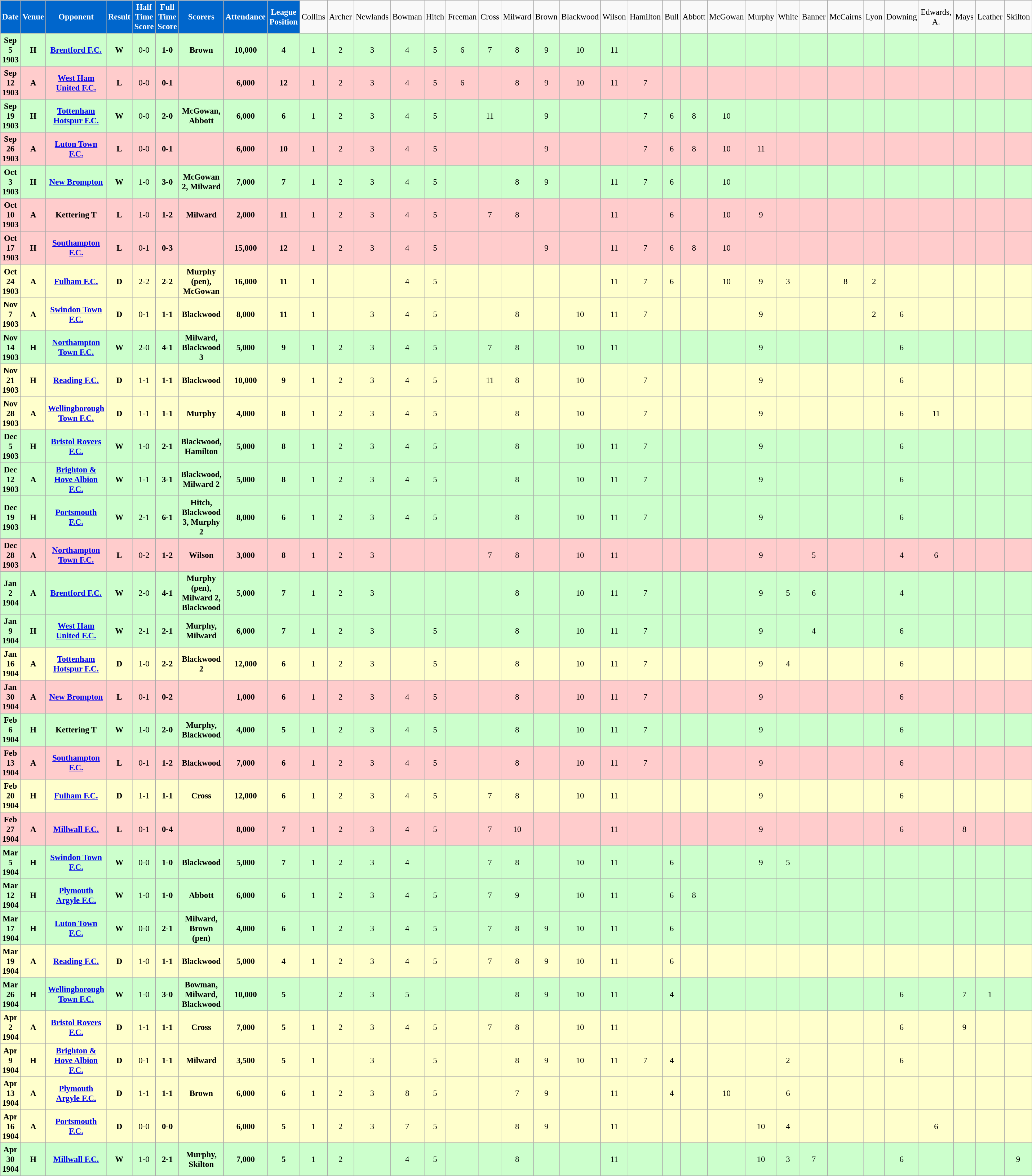<table class="wikitable sortable" style="font-size:95%; text-align:center">
<tr>
<td style="background:#0066CC; color:#FFFFFF; text-align:center;"><strong>Date</strong></td>
<td style="background:#0066CC; color:#FFFFFF; text-align:center;"><strong>Venue</strong></td>
<td style="background:#0066CC; color:#FFFFFF; text-align:center;"><strong>Opponent</strong></td>
<td style="background:#0066CC; color:#FFFFFF; text-align:center;"><strong>Result</strong></td>
<td style="background:#0066CC; color:#FFFFFF; text-align:center;"><strong>Half Time Score</strong></td>
<td style="background:#0066CC; color:#FFFFFF; text-align:center;"><strong>Full Time Score</strong></td>
<td style="background:#0066CC; color:#FFFFFF; text-align:center;"><strong>Scorers</strong></td>
<td style="background:#0066CC; color:#FFFFFF; text-align:center;"><strong>Attendance</strong></td>
<td style="background:#0066CC; color:#FFFFFF; text-align:center;"><strong>League Position</strong></td>
<td>Collins</td>
<td>Archer</td>
<td>Newlands</td>
<td>Bowman</td>
<td>Hitch</td>
<td>Freeman</td>
<td>Cross</td>
<td>Milward</td>
<td>Brown</td>
<td>Blackwood</td>
<td>Wilson</td>
<td>Hamilton</td>
<td>Bull</td>
<td>Abbott</td>
<td>McGowan</td>
<td>Murphy</td>
<td>White</td>
<td>Banner</td>
<td>McCairns</td>
<td>Lyon</td>
<td>Downing</td>
<td>Edwards, A.</td>
<td>Mays</td>
<td>Leather</td>
<td>Skilton</td>
</tr>
<tr bgcolor="#CCFFCC">
<td><strong>Sep 5 1903</strong></td>
<td><strong>H</strong></td>
<td><a href='#'><strong>Brentford F.C.</strong></a></td>
<td><strong>W</strong></td>
<td>0-0</td>
<td><strong>1-0</strong></td>
<td><strong>Brown</strong></td>
<td><strong>10,000</strong></td>
<td><strong>4</strong></td>
<td>1</td>
<td>2</td>
<td>3</td>
<td>4</td>
<td>5</td>
<td>6</td>
<td>7</td>
<td>8</td>
<td>9</td>
<td>10</td>
<td>11</td>
<td></td>
<td></td>
<td></td>
<td></td>
<td></td>
<td></td>
<td></td>
<td></td>
<td></td>
<td></td>
<td></td>
<td></td>
<td></td>
<td></td>
</tr>
<tr bgcolor="#FFCCCC">
<td><strong>Sep 12 1903</strong></td>
<td><strong>A</strong></td>
<td><a href='#'><strong>West Ham United F.C.</strong></a></td>
<td><strong>L</strong></td>
<td>0-0</td>
<td><strong>0-1</strong></td>
<td></td>
<td><strong>6,000</strong></td>
<td><strong>12</strong></td>
<td>1</td>
<td>2</td>
<td>3</td>
<td>4</td>
<td>5</td>
<td>6</td>
<td></td>
<td>8</td>
<td>9</td>
<td>10</td>
<td>11</td>
<td>7</td>
<td></td>
<td></td>
<td></td>
<td></td>
<td></td>
<td></td>
<td></td>
<td></td>
<td></td>
<td></td>
<td></td>
<td></td>
<td></td>
</tr>
<tr bgcolor="#CCFFCC">
<td><strong>Sep 19 1903</strong></td>
<td><strong>H</strong></td>
<td><a href='#'><strong>Tottenham Hotspur F.C.</strong></a></td>
<td><strong>W</strong></td>
<td>0-0</td>
<td><strong>2-0</strong></td>
<td><strong>McGowan, Abbott</strong></td>
<td><strong>6,000</strong></td>
<td><strong>6</strong></td>
<td>1</td>
<td>2</td>
<td>3</td>
<td>4</td>
<td>5</td>
<td></td>
<td>11</td>
<td></td>
<td>9</td>
<td></td>
<td></td>
<td>7</td>
<td>6</td>
<td>8</td>
<td>10</td>
<td></td>
<td></td>
<td></td>
<td></td>
<td></td>
<td></td>
<td></td>
<td></td>
<td></td>
<td></td>
</tr>
<tr bgcolor="#FFCCCC">
<td><strong>Sep 26 1903</strong></td>
<td><strong>A</strong></td>
<td><a href='#'><strong>Luton Town F.C.</strong></a></td>
<td><strong>L</strong></td>
<td>0-0</td>
<td><strong>0-1</strong></td>
<td></td>
<td><strong>6,000</strong></td>
<td><strong>10</strong></td>
<td>1</td>
<td>2</td>
<td>3</td>
<td>4</td>
<td>5</td>
<td></td>
<td></td>
<td></td>
<td>9</td>
<td></td>
<td></td>
<td>7</td>
<td>6</td>
<td>8</td>
<td>10</td>
<td>11</td>
<td></td>
<td></td>
<td></td>
<td></td>
<td></td>
<td></td>
<td></td>
<td></td>
<td></td>
</tr>
<tr bgcolor="#CCFFCC">
<td><strong>Oct 3 1903</strong></td>
<td><strong>H</strong></td>
<td><a href='#'><strong>New Brompton</strong></a></td>
<td><strong>W</strong></td>
<td>1-0</td>
<td><strong>3-0</strong></td>
<td><strong>McGowan 2, Milward</strong></td>
<td><strong>7,000</strong></td>
<td><strong>7</strong></td>
<td>1</td>
<td>2</td>
<td>3</td>
<td>4</td>
<td>5</td>
<td></td>
<td></td>
<td>8</td>
<td>9</td>
<td></td>
<td>11</td>
<td>7</td>
<td>6</td>
<td></td>
<td>10</td>
<td></td>
<td></td>
<td></td>
<td></td>
<td></td>
<td></td>
<td></td>
<td></td>
<td></td>
<td></td>
</tr>
<tr bgcolor="#FFCCCC">
<td><strong>Oct 10 1903</strong></td>
<td><strong>A</strong></td>
<td><strong>Kettering T</strong></td>
<td><strong>L</strong></td>
<td>1-0</td>
<td><strong>1-2</strong></td>
<td><strong>Milward</strong></td>
<td><strong>2,000</strong></td>
<td><strong>11</strong></td>
<td>1</td>
<td>2</td>
<td>3</td>
<td>4</td>
<td>5</td>
<td></td>
<td>7</td>
<td>8</td>
<td></td>
<td></td>
<td>11</td>
<td></td>
<td>6</td>
<td></td>
<td>10</td>
<td>9</td>
<td></td>
<td></td>
<td></td>
<td></td>
<td></td>
<td></td>
<td></td>
<td></td>
<td></td>
</tr>
<tr bgcolor="#FFCCCC">
<td><strong>Oct 17 1903</strong></td>
<td><strong>H</strong></td>
<td><a href='#'><strong>Southampton F.C.</strong></a></td>
<td><strong>L</strong></td>
<td>0-1</td>
<td><strong>0-3</strong></td>
<td></td>
<td><strong>15,000</strong></td>
<td><strong>12</strong></td>
<td>1</td>
<td>2</td>
<td>3</td>
<td>4</td>
<td>5</td>
<td></td>
<td></td>
<td></td>
<td>9</td>
<td></td>
<td>11</td>
<td>7</td>
<td>6</td>
<td>8</td>
<td>10</td>
<td></td>
<td></td>
<td></td>
<td></td>
<td></td>
<td></td>
<td></td>
<td></td>
<td></td>
<td></td>
</tr>
<tr bgcolor="#FFFFCC">
<td><strong>Oct 24 1903</strong></td>
<td><strong>A</strong></td>
<td><a href='#'><strong>Fulham F.C.</strong></a></td>
<td><strong>D</strong></td>
<td>2-2</td>
<td><strong>2-2</strong></td>
<td><strong>Murphy (pen), McGowan</strong></td>
<td><strong>16,000</strong></td>
<td><strong>11</strong></td>
<td>1</td>
<td></td>
<td></td>
<td>4</td>
<td>5</td>
<td></td>
<td></td>
<td></td>
<td></td>
<td></td>
<td>11</td>
<td>7</td>
<td>6</td>
<td></td>
<td>10</td>
<td>9</td>
<td>3</td>
<td></td>
<td>8</td>
<td>2</td>
<td></td>
<td></td>
<td></td>
<td></td>
<td></td>
</tr>
<tr bgcolor="#FFFFCC">
<td><strong>Nov 7 1903</strong></td>
<td><strong>A</strong></td>
<td><a href='#'><strong>Swindon Town F.C.</strong></a></td>
<td><strong>D</strong></td>
<td>0-1</td>
<td><strong>1-1</strong></td>
<td><strong>Blackwood</strong></td>
<td><strong>8,000</strong></td>
<td><strong>11</strong></td>
<td>1</td>
<td></td>
<td>3</td>
<td>4</td>
<td>5</td>
<td></td>
<td></td>
<td>8</td>
<td></td>
<td>10</td>
<td>11</td>
<td>7</td>
<td></td>
<td></td>
<td></td>
<td>9</td>
<td></td>
<td></td>
<td></td>
<td>2</td>
<td>6</td>
<td></td>
<td></td>
<td></td>
<td></td>
</tr>
<tr bgcolor="#CCFFCC">
<td><strong>Nov 14 1903</strong></td>
<td><strong>H</strong></td>
<td><a href='#'><strong>Northampton Town F.C.</strong></a></td>
<td><strong>W</strong></td>
<td>2-0</td>
<td><strong>4-1</strong></td>
<td><strong>Milward, Blackwood 3</strong></td>
<td><strong>5,000</strong></td>
<td><strong>9</strong></td>
<td>1</td>
<td>2</td>
<td>3</td>
<td>4</td>
<td>5</td>
<td></td>
<td>7</td>
<td>8</td>
<td></td>
<td>10</td>
<td>11</td>
<td></td>
<td></td>
<td></td>
<td></td>
<td>9</td>
<td></td>
<td></td>
<td></td>
<td></td>
<td>6</td>
<td></td>
<td></td>
<td></td>
<td></td>
</tr>
<tr bgcolor="#FFFFCC">
<td><strong>Nov 21 1903</strong></td>
<td><strong>H</strong></td>
<td><a href='#'><strong>Reading F.C.</strong></a></td>
<td><strong>D</strong></td>
<td>1-1</td>
<td><strong>1-1</strong></td>
<td><strong>Blackwood</strong></td>
<td><strong>10,000</strong></td>
<td><strong>9</strong></td>
<td>1</td>
<td>2</td>
<td>3</td>
<td>4</td>
<td>5</td>
<td></td>
<td>11</td>
<td>8</td>
<td></td>
<td>10</td>
<td></td>
<td>7</td>
<td></td>
<td></td>
<td></td>
<td>9</td>
<td></td>
<td></td>
<td></td>
<td></td>
<td>6</td>
<td></td>
<td></td>
<td></td>
<td></td>
</tr>
<tr bgcolor="#FFFFCC">
<td><strong>Nov 28 1903</strong></td>
<td><strong>A</strong></td>
<td><a href='#'><strong>Wellingborough Town F.C.</strong></a></td>
<td><strong>D</strong></td>
<td>1-1</td>
<td><strong>1-1</strong></td>
<td><strong>Murphy</strong></td>
<td><strong>4,000</strong></td>
<td><strong>8</strong></td>
<td>1</td>
<td>2</td>
<td>3</td>
<td>4</td>
<td>5</td>
<td></td>
<td></td>
<td>8</td>
<td></td>
<td>10</td>
<td></td>
<td>7</td>
<td></td>
<td></td>
<td></td>
<td>9</td>
<td></td>
<td></td>
<td></td>
<td></td>
<td>6</td>
<td>11</td>
<td></td>
<td></td>
<td></td>
</tr>
<tr bgcolor="#CCFFCC">
<td><strong>Dec 5 1903</strong></td>
<td><strong>H</strong></td>
<td><a href='#'><strong>Bristol Rovers F.C.</strong></a></td>
<td><strong>W</strong></td>
<td>1-0</td>
<td><strong>2-1</strong></td>
<td><strong>Blackwood, Hamilton</strong></td>
<td><strong>5,000</strong></td>
<td><strong>8</strong></td>
<td>1</td>
<td>2</td>
<td>3</td>
<td>4</td>
<td>5</td>
<td></td>
<td></td>
<td>8</td>
<td></td>
<td>10</td>
<td>11</td>
<td>7</td>
<td></td>
<td></td>
<td></td>
<td>9</td>
<td></td>
<td></td>
<td></td>
<td></td>
<td>6</td>
<td></td>
<td></td>
<td></td>
<td></td>
</tr>
<tr bgcolor="#CCFFCC">
<td><strong>Dec 12 1903</strong></td>
<td><strong>A</strong></td>
<td><a href='#'><strong>Brighton & Hove Albion F.C.</strong></a></td>
<td><strong>W</strong></td>
<td>1-1</td>
<td><strong>3-1</strong></td>
<td><strong>Blackwood, Milward 2</strong></td>
<td><strong>5,000</strong></td>
<td><strong>8</strong></td>
<td>1</td>
<td>2</td>
<td>3</td>
<td>4</td>
<td>5</td>
<td></td>
<td></td>
<td>8</td>
<td></td>
<td>10</td>
<td>11</td>
<td>7</td>
<td></td>
<td></td>
<td></td>
<td>9</td>
<td></td>
<td></td>
<td></td>
<td></td>
<td>6</td>
<td></td>
<td></td>
<td></td>
<td></td>
</tr>
<tr bgcolor="#CCFFCC">
<td><strong>Dec 19 1903</strong></td>
<td><strong>H</strong></td>
<td><a href='#'><strong>Portsmouth F.C.</strong></a></td>
<td><strong>W</strong></td>
<td>2-1</td>
<td><strong>6-1</strong></td>
<td><strong>Hitch, Blackwood 3, Murphy 2</strong></td>
<td><strong>8,000</strong></td>
<td><strong>6</strong></td>
<td>1</td>
<td>2</td>
<td>3</td>
<td>4</td>
<td>5</td>
<td></td>
<td></td>
<td>8</td>
<td></td>
<td>10</td>
<td>11</td>
<td>7</td>
<td></td>
<td></td>
<td></td>
<td>9</td>
<td></td>
<td></td>
<td></td>
<td></td>
<td>6</td>
<td></td>
<td></td>
<td></td>
<td></td>
</tr>
<tr bgcolor="#FFCCCC">
<td><strong>Dec 28 1903</strong></td>
<td><strong>A</strong></td>
<td><a href='#'><strong>Northampton Town F.C.</strong></a></td>
<td><strong>L</strong></td>
<td>0-2</td>
<td><strong>1-2</strong></td>
<td><strong>Wilson</strong></td>
<td><strong>3,000</strong></td>
<td><strong>8</strong></td>
<td>1</td>
<td>2</td>
<td>3</td>
<td></td>
<td></td>
<td></td>
<td>7</td>
<td>8</td>
<td></td>
<td>10</td>
<td>11</td>
<td></td>
<td></td>
<td></td>
<td></td>
<td>9</td>
<td></td>
<td>5</td>
<td></td>
<td></td>
<td>4</td>
<td>6</td>
<td></td>
<td></td>
<td></td>
</tr>
<tr bgcolor="#CCFFCC">
<td><strong>Jan 2 1904</strong></td>
<td><strong>A</strong></td>
<td><a href='#'><strong>Brentford F.C.</strong></a></td>
<td><strong>W</strong></td>
<td>2-0</td>
<td><strong>4-1</strong></td>
<td><strong>Murphy (pen), Milward 2, Blackwood</strong></td>
<td><strong>5,000</strong></td>
<td><strong>7</strong></td>
<td>1</td>
<td>2</td>
<td>3</td>
<td></td>
<td></td>
<td></td>
<td></td>
<td>8</td>
<td></td>
<td>10</td>
<td>11</td>
<td>7</td>
<td></td>
<td></td>
<td></td>
<td>9</td>
<td>5</td>
<td>6</td>
<td></td>
<td></td>
<td>4</td>
<td></td>
<td></td>
<td></td>
<td></td>
</tr>
<tr bgcolor="#CCFFCC">
<td><strong>Jan 9 1904</strong></td>
<td><strong>H</strong></td>
<td><a href='#'><strong>West Ham United F.C.</strong></a></td>
<td><strong>W</strong></td>
<td>2-1</td>
<td><strong>2-1</strong></td>
<td><strong>Murphy, Milward</strong></td>
<td><strong>6,000</strong></td>
<td><strong>7</strong></td>
<td>1</td>
<td>2</td>
<td>3</td>
<td></td>
<td>5</td>
<td></td>
<td></td>
<td>8</td>
<td></td>
<td>10</td>
<td>11</td>
<td>7</td>
<td></td>
<td></td>
<td></td>
<td>9</td>
<td></td>
<td>4</td>
<td></td>
<td></td>
<td>6</td>
<td></td>
<td></td>
<td></td>
<td></td>
</tr>
<tr bgcolor="#FFFFCC">
<td><strong>Jan 16 1904</strong></td>
<td><strong>A</strong></td>
<td><a href='#'><strong>Tottenham Hotspur F.C.</strong></a></td>
<td><strong>D</strong></td>
<td>1-0</td>
<td><strong>2-2</strong></td>
<td><strong>Blackwood 2</strong></td>
<td><strong>12,000</strong></td>
<td><strong>6</strong></td>
<td>1</td>
<td>2</td>
<td>3</td>
<td></td>
<td>5</td>
<td></td>
<td></td>
<td>8</td>
<td></td>
<td>10</td>
<td>11</td>
<td>7</td>
<td></td>
<td></td>
<td></td>
<td>9</td>
<td>4</td>
<td></td>
<td></td>
<td></td>
<td>6</td>
<td></td>
<td></td>
<td></td>
<td></td>
</tr>
<tr bgcolor="#FFCCCC">
<td><strong>Jan 30 1904</strong></td>
<td><strong>A</strong></td>
<td><a href='#'><strong>New Brompton</strong></a></td>
<td><strong>L</strong></td>
<td>0-1</td>
<td><strong>0-2</strong></td>
<td></td>
<td><strong>1,000</strong></td>
<td><strong>6</strong></td>
<td>1</td>
<td>2</td>
<td>3</td>
<td>4</td>
<td>5</td>
<td></td>
<td></td>
<td>8</td>
<td></td>
<td>10</td>
<td>11</td>
<td>7</td>
<td></td>
<td></td>
<td></td>
<td>9</td>
<td></td>
<td></td>
<td></td>
<td></td>
<td>6</td>
<td></td>
<td></td>
<td></td>
<td></td>
</tr>
<tr bgcolor="#CCFFCC">
<td><strong>Feb 6 1904</strong></td>
<td><strong>H</strong></td>
<td><strong>Kettering T</strong></td>
<td><strong>W</strong></td>
<td>1-0</td>
<td><strong>2-0</strong></td>
<td><strong>Murphy, Blackwood</strong></td>
<td><strong>4,000</strong></td>
<td><strong>5</strong></td>
<td>1</td>
<td>2</td>
<td>3</td>
<td>4</td>
<td>5</td>
<td></td>
<td></td>
<td>8</td>
<td></td>
<td>10</td>
<td>11</td>
<td>7</td>
<td></td>
<td></td>
<td></td>
<td>9</td>
<td></td>
<td></td>
<td></td>
<td></td>
<td>6</td>
<td></td>
<td></td>
<td></td>
<td></td>
</tr>
<tr bgcolor="#FFCCCC">
<td><strong>Feb 13 1904</strong></td>
<td><strong>A</strong></td>
<td><a href='#'><strong>Southampton F.C.</strong></a></td>
<td><strong>L</strong></td>
<td>0-1</td>
<td><strong>1-2</strong></td>
<td><strong>Blackwood</strong></td>
<td><strong>7,000</strong></td>
<td><strong>6</strong></td>
<td>1</td>
<td>2</td>
<td>3</td>
<td>4</td>
<td>5</td>
<td></td>
<td></td>
<td>8</td>
<td></td>
<td>10</td>
<td>11</td>
<td>7</td>
<td></td>
<td></td>
<td></td>
<td>9</td>
<td></td>
<td></td>
<td></td>
<td></td>
<td>6</td>
<td></td>
<td></td>
<td></td>
<td></td>
</tr>
<tr bgcolor="#FFFFCC">
<td><strong>Feb 20 1904</strong></td>
<td><strong>H</strong></td>
<td><a href='#'><strong>Fulham F.C.</strong></a></td>
<td><strong>D</strong></td>
<td>1-1</td>
<td><strong>1-1</strong></td>
<td><strong>Cross</strong></td>
<td><strong>12,000</strong></td>
<td><strong>6</strong></td>
<td>1</td>
<td>2</td>
<td>3</td>
<td>4</td>
<td>5</td>
<td></td>
<td>7</td>
<td>8</td>
<td></td>
<td>10</td>
<td>11</td>
<td></td>
<td></td>
<td></td>
<td></td>
<td>9</td>
<td></td>
<td></td>
<td></td>
<td></td>
<td>6</td>
<td></td>
<td></td>
<td></td>
<td></td>
</tr>
<tr bgcolor="#FFCCCC">
<td><strong>Feb 27 1904</strong></td>
<td><strong>A</strong></td>
<td><a href='#'><strong>Millwall F.C.</strong></a></td>
<td><strong>L</strong></td>
<td>0-1</td>
<td><strong>0-4</strong></td>
<td></td>
<td><strong>8,000</strong></td>
<td><strong>7</strong></td>
<td>1</td>
<td>2</td>
<td>3</td>
<td>4</td>
<td>5</td>
<td></td>
<td>7</td>
<td>10</td>
<td></td>
<td></td>
<td>11</td>
<td></td>
<td></td>
<td></td>
<td></td>
<td>9</td>
<td></td>
<td></td>
<td></td>
<td></td>
<td>6</td>
<td></td>
<td>8</td>
<td></td>
<td></td>
</tr>
<tr bgcolor="#CCFFCC">
<td><strong>Mar 5 1904</strong></td>
<td><strong>H</strong></td>
<td><a href='#'><strong>Swindon Town F.C.</strong></a></td>
<td><strong>W</strong></td>
<td>0-0</td>
<td><strong>1-0</strong></td>
<td><strong>Blackwood</strong></td>
<td><strong>5,000</strong></td>
<td><strong>7</strong></td>
<td>1</td>
<td>2</td>
<td>3</td>
<td>4</td>
<td></td>
<td></td>
<td>7</td>
<td>8</td>
<td></td>
<td>10</td>
<td>11</td>
<td></td>
<td>6</td>
<td></td>
<td></td>
<td>9</td>
<td>5</td>
<td></td>
<td></td>
<td></td>
<td></td>
<td></td>
<td></td>
<td></td>
<td></td>
</tr>
<tr bgcolor="#CCFFCC">
<td><strong>Mar 12 1904</strong></td>
<td><strong>H</strong></td>
<td><a href='#'><strong>Plymouth Argyle F.C.</strong></a></td>
<td><strong>W</strong></td>
<td>1-0</td>
<td><strong>1-0</strong></td>
<td><strong>Abbott</strong></td>
<td><strong>6,000</strong></td>
<td><strong>6</strong></td>
<td>1</td>
<td>2</td>
<td>3</td>
<td>4</td>
<td>5</td>
<td></td>
<td>7</td>
<td>9</td>
<td></td>
<td>10</td>
<td>11</td>
<td></td>
<td>6</td>
<td>8</td>
<td></td>
<td></td>
<td></td>
<td></td>
<td></td>
<td></td>
<td></td>
<td></td>
<td></td>
<td></td>
<td></td>
</tr>
<tr bgcolor="#CCFFCC">
<td><strong>Mar 17 1904</strong></td>
<td><strong>H</strong></td>
<td><a href='#'><strong>Luton Town F.C.</strong></a></td>
<td><strong>W</strong></td>
<td>0-0</td>
<td><strong>2-1</strong></td>
<td><strong>Milward, Brown (pen)</strong></td>
<td><strong>4,000</strong></td>
<td><strong>6</strong></td>
<td>1</td>
<td>2</td>
<td>3</td>
<td>4</td>
<td>5</td>
<td></td>
<td>7</td>
<td>8</td>
<td>9</td>
<td>10</td>
<td>11</td>
<td></td>
<td>6</td>
<td></td>
<td></td>
<td></td>
<td></td>
<td></td>
<td></td>
<td></td>
<td></td>
<td></td>
<td></td>
<td></td>
<td></td>
</tr>
<tr bgcolor="#FFFFCC">
<td><strong>Mar 19 1904</strong></td>
<td><strong>A</strong></td>
<td><a href='#'><strong>Reading F.C.</strong></a></td>
<td><strong>D</strong></td>
<td>1-0</td>
<td><strong>1-1</strong></td>
<td><strong>Blackwood</strong></td>
<td><strong>5,000</strong></td>
<td><strong>4</strong></td>
<td>1</td>
<td>2</td>
<td>3</td>
<td>4</td>
<td>5</td>
<td></td>
<td>7</td>
<td>8</td>
<td>9</td>
<td>10</td>
<td>11</td>
<td></td>
<td>6</td>
<td></td>
<td></td>
<td></td>
<td></td>
<td></td>
<td></td>
<td></td>
<td></td>
<td></td>
<td></td>
<td></td>
<td></td>
</tr>
<tr bgcolor="#CCFFCC">
<td><strong>Mar 26 1904</strong></td>
<td><strong>H</strong></td>
<td><a href='#'><strong>Wellingborough Town F.C.</strong></a></td>
<td><strong>W</strong></td>
<td>1-0</td>
<td><strong>3-0</strong></td>
<td><strong>Bowman, Milward, Blackwood</strong></td>
<td><strong>10,000</strong></td>
<td><strong>5</strong></td>
<td></td>
<td>2</td>
<td>3</td>
<td>5</td>
<td></td>
<td></td>
<td></td>
<td>8</td>
<td>9</td>
<td>10</td>
<td>11</td>
<td></td>
<td>4</td>
<td></td>
<td></td>
<td></td>
<td></td>
<td></td>
<td></td>
<td></td>
<td>6</td>
<td></td>
<td>7</td>
<td>1</td>
<td></td>
</tr>
<tr bgcolor="#FFFFCC">
<td><strong>Apr 2 1904</strong></td>
<td><strong>A</strong></td>
<td><a href='#'><strong>Bristol Rovers F.C.</strong></a></td>
<td><strong>D</strong></td>
<td>1-1</td>
<td><strong>1-1</strong></td>
<td><strong>Cross</strong></td>
<td><strong>7,000</strong></td>
<td><strong>5</strong></td>
<td>1</td>
<td>2</td>
<td>3</td>
<td>4</td>
<td>5</td>
<td></td>
<td>7</td>
<td>8</td>
<td></td>
<td>10</td>
<td>11</td>
<td></td>
<td></td>
<td></td>
<td></td>
<td></td>
<td></td>
<td></td>
<td></td>
<td></td>
<td>6</td>
<td></td>
<td>9</td>
<td></td>
<td></td>
</tr>
<tr bgcolor="#FFFFCC">
<td><strong>Apr 9 1904</strong></td>
<td><strong>H</strong></td>
<td><a href='#'><strong>Brighton & Hove Albion F.C.</strong></a></td>
<td><strong>D</strong></td>
<td>0-1</td>
<td><strong>1-1</strong></td>
<td><strong>Milward</strong></td>
<td><strong>3,500</strong></td>
<td><strong>5</strong></td>
<td>1</td>
<td></td>
<td>3</td>
<td></td>
<td>5</td>
<td></td>
<td></td>
<td>8</td>
<td>9</td>
<td>10</td>
<td>11</td>
<td>7</td>
<td>4</td>
<td></td>
<td></td>
<td></td>
<td>2</td>
<td></td>
<td></td>
<td></td>
<td>6</td>
<td></td>
<td></td>
<td></td>
<td></td>
</tr>
<tr bgcolor="#FFFFCC">
<td><strong>Apr 13 1904</strong></td>
<td><strong>A</strong></td>
<td><a href='#'><strong>Plymouth Argyle F.C.</strong></a></td>
<td><strong>D</strong></td>
<td>1-1</td>
<td><strong>1-1</strong></td>
<td><strong>Brown</strong></td>
<td><strong>6,000</strong></td>
<td><strong>6</strong></td>
<td>1</td>
<td>2</td>
<td>3</td>
<td>8</td>
<td>5</td>
<td></td>
<td></td>
<td>7</td>
<td>9</td>
<td></td>
<td>11</td>
<td></td>
<td>4</td>
<td></td>
<td>10</td>
<td></td>
<td>6</td>
<td></td>
<td></td>
<td></td>
<td></td>
<td></td>
<td></td>
<td></td>
<td></td>
</tr>
<tr bgcolor="#FFFFCC">
<td><strong>Apr 16 1904</strong></td>
<td><strong>A</strong></td>
<td><a href='#'><strong>Portsmouth F.C.</strong></a></td>
<td><strong>D</strong></td>
<td>0-0</td>
<td><strong>0-0</strong></td>
<td></td>
<td><strong>6,000</strong></td>
<td><strong>5</strong></td>
<td>1</td>
<td>2</td>
<td>3</td>
<td>7</td>
<td>5</td>
<td></td>
<td></td>
<td>8</td>
<td>9</td>
<td></td>
<td>11</td>
<td></td>
<td></td>
<td></td>
<td></td>
<td>10</td>
<td>4</td>
<td></td>
<td></td>
<td></td>
<td></td>
<td>6</td>
<td></td>
<td></td>
<td></td>
</tr>
<tr bgcolor="#CCFFCC">
<td><strong>Apr 30 1904</strong></td>
<td><strong>H</strong></td>
<td><a href='#'><strong>Millwall F.C.</strong></a></td>
<td><strong>W</strong></td>
<td>1-0</td>
<td><strong>2-1</strong></td>
<td><strong>Murphy, Skilton</strong></td>
<td><strong>7,000</strong></td>
<td><strong>5</strong></td>
<td>1</td>
<td>2</td>
<td></td>
<td>4</td>
<td>5</td>
<td></td>
<td></td>
<td>8</td>
<td></td>
<td></td>
<td>11</td>
<td></td>
<td></td>
<td></td>
<td></td>
<td>10</td>
<td>3</td>
<td>7</td>
<td></td>
<td></td>
<td>6</td>
<td></td>
<td></td>
<td></td>
<td>9</td>
</tr>
</table>
